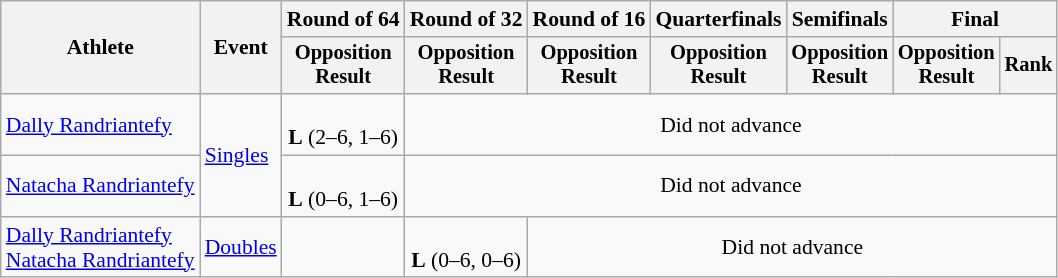<table class="wikitable" style="font-size:90%">
<tr>
<th rowspan="2">Athlete</th>
<th rowspan="2">Event</th>
<th>Round of 64</th>
<th>Round of 32</th>
<th>Round of 16</th>
<th>Quarterfinals</th>
<th>Semifinals</th>
<th colspan=2>Final</th>
</tr>
<tr style="font-size:95%">
<th>Opposition<br>Result</th>
<th>Opposition<br>Result</th>
<th>Opposition<br>Result</th>
<th>Opposition<br>Result</th>
<th>Opposition<br>Result</th>
<th>Opposition<br>Result</th>
<th>Rank</th>
</tr>
<tr align=center>
<td align=left><a href='#'>Dally Randriantefy</a></td>
<td align=left rowspan=2><a href='#'>Singles</a></td>
<td><br><strong>L</strong> (2–6, 1–6)</td>
<td colspan=6>Did not advance</td>
</tr>
<tr align=center>
<td align=left><a href='#'>Natacha Randriantefy</a></td>
<td><br><strong>L</strong> (0–6, 1–6)</td>
<td colspan=6>Did not advance</td>
</tr>
<tr align=center>
<td align=left><a href='#'>Dally Randriantefy</a><br><a href='#'>Natacha Randriantefy</a></td>
<td align=left><a href='#'>Doubles</a></td>
<td></td>
<td><br><strong>L</strong> (0–6, 0–6)</td>
<td colspan=5>Did not advance</td>
</tr>
</table>
